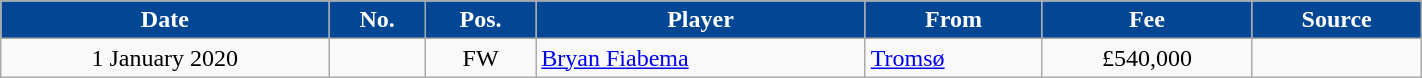<table class="wikitable sortable" style="text-align:center;width:75%;">
<tr>
<th style=background-color:#034694;color:#FFFFFF>Date</th>
<th style=background-color:#034694;color:#FFFFFF>No.</th>
<th style=background-color:#034694;color:#FFFFFF>Pos.</th>
<th style=background-color:#034694;color:#FFFFFF>Player</th>
<th style=background-color:#034694;color:#FFFFFF>From</th>
<th style=background-color:#034694;color:#FFFFFF data-sort-type="currency">Fee</th>
<th style=background-color:#034694;color:#FFFFFF>Source</th>
</tr>
<tr>
<td>1 January 2020</td>
<td></td>
<td>FW</td>
<td align=left> <a href='#'>Bryan Fiabema</a></td>
<td align=left> <a href='#'>Tromsø</a></td>
<td>£540,000</td>
<td></td>
</tr>
</table>
